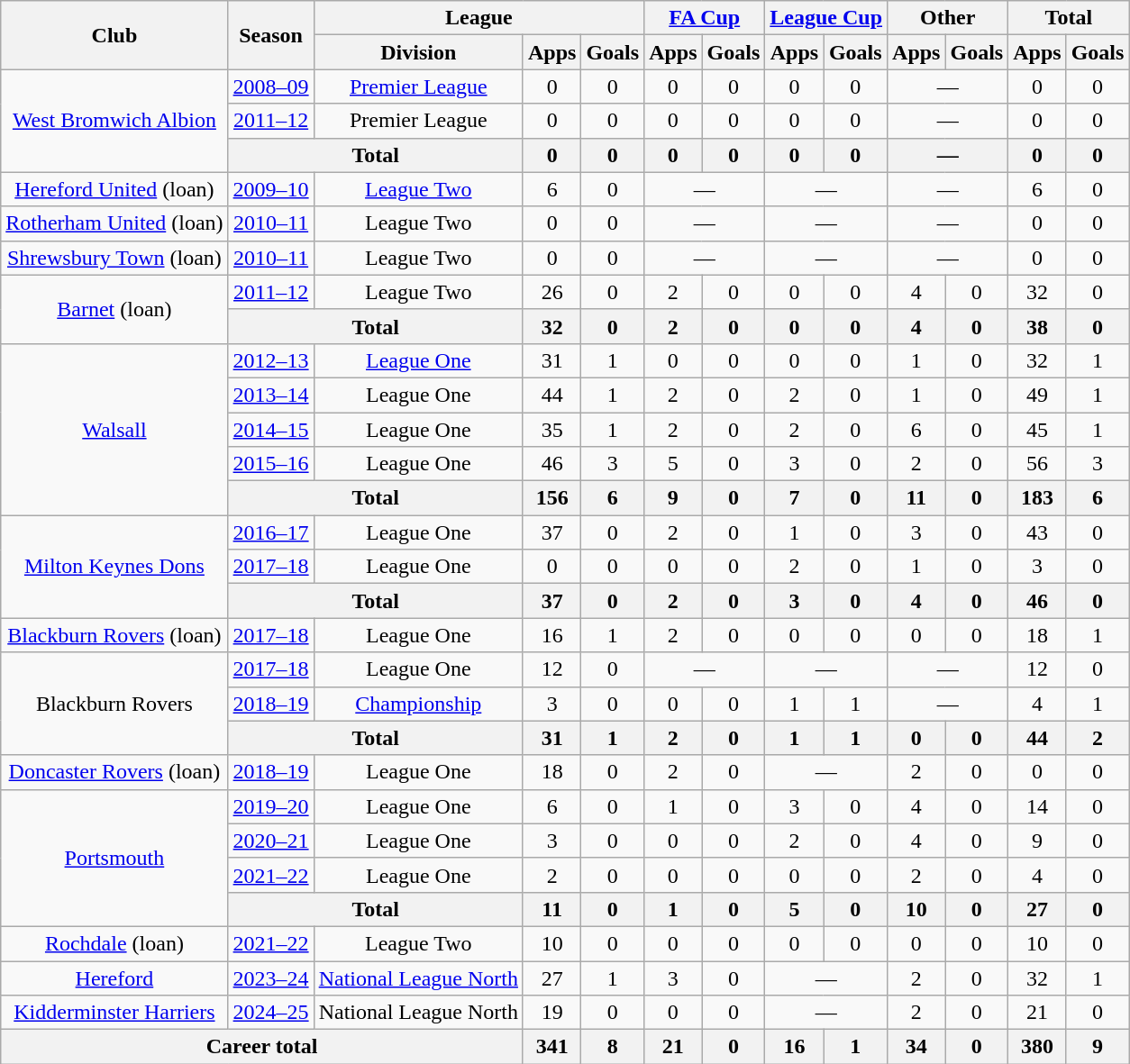<table class="wikitable" style="text-align: center">
<tr>
<th rowspan="2">Club</th>
<th rowspan="2">Season</th>
<th colspan="3">League</th>
<th colspan="2"><a href='#'>FA Cup</a></th>
<th colspan="2"><a href='#'>League Cup</a></th>
<th colspan="2">Other</th>
<th colspan="2">Total</th>
</tr>
<tr>
<th>Division</th>
<th>Apps</th>
<th>Goals</th>
<th>Apps</th>
<th>Goals</th>
<th>Apps</th>
<th>Goals</th>
<th>Apps</th>
<th>Goals</th>
<th>Apps</th>
<th>Goals</th>
</tr>
<tr>
<td rowspan="3"><a href='#'>West Bromwich Albion</a></td>
<td><a href='#'>2008–09</a></td>
<td><a href='#'>Premier League</a></td>
<td>0</td>
<td>0</td>
<td>0</td>
<td>0</td>
<td>0</td>
<td>0</td>
<td colspan="2">—</td>
<td>0</td>
<td>0</td>
</tr>
<tr>
<td><a href='#'>2011–12</a></td>
<td>Premier League</td>
<td>0</td>
<td>0</td>
<td>0</td>
<td>0</td>
<td>0</td>
<td>0</td>
<td colspan="2">—</td>
<td>0</td>
<td>0</td>
</tr>
<tr>
<th colspan="2">Total</th>
<th>0</th>
<th>0</th>
<th>0</th>
<th>0</th>
<th>0</th>
<th>0</th>
<th colspan="2">—</th>
<th>0</th>
<th>0</th>
</tr>
<tr>
<td><a href='#'>Hereford United</a> (loan)</td>
<td><a href='#'>2009–10</a></td>
<td><a href='#'>League Two</a></td>
<td>6</td>
<td>0</td>
<td colspan="2">—</td>
<td colspan="2">—</td>
<td colspan="2">—</td>
<td>6</td>
<td>0</td>
</tr>
<tr>
<td><a href='#'>Rotherham United</a> (loan)</td>
<td><a href='#'>2010–11</a></td>
<td>League Two</td>
<td>0</td>
<td>0</td>
<td colspan="2">—</td>
<td colspan="2">—</td>
<td colspan="2">—</td>
<td>0</td>
<td>0</td>
</tr>
<tr>
<td><a href='#'>Shrewsbury Town</a> (loan)</td>
<td><a href='#'>2010–11</a></td>
<td>League Two</td>
<td>0</td>
<td>0</td>
<td colspan="2">—</td>
<td colspan="2">—</td>
<td colspan="2">—</td>
<td>0</td>
<td>0</td>
</tr>
<tr>
<td rowspan="2"><a href='#'>Barnet</a> (loan)</td>
<td><a href='#'>2011–12</a></td>
<td>League Two</td>
<td>26</td>
<td>0</td>
<td>2</td>
<td>0</td>
<td>0</td>
<td>0</td>
<td>4</td>
<td>0</td>
<td>32</td>
<td>0</td>
</tr>
<tr>
<th colspan="2">Total</th>
<th>32</th>
<th>0</th>
<th>2</th>
<th>0</th>
<th>0</th>
<th>0</th>
<th>4</th>
<th>0</th>
<th>38</th>
<th>0</th>
</tr>
<tr>
<td rowspan="5"><a href='#'>Walsall</a></td>
<td><a href='#'>2012–13</a></td>
<td><a href='#'>League One</a></td>
<td>31</td>
<td>1</td>
<td>0</td>
<td>0</td>
<td>0</td>
<td>0</td>
<td>1</td>
<td>0</td>
<td>32</td>
<td>1</td>
</tr>
<tr>
<td><a href='#'>2013–14</a></td>
<td>League One</td>
<td>44</td>
<td>1</td>
<td>2</td>
<td>0</td>
<td>2</td>
<td>0</td>
<td>1</td>
<td>0</td>
<td>49</td>
<td>1</td>
</tr>
<tr>
<td><a href='#'>2014–15</a></td>
<td>League One</td>
<td>35</td>
<td>1</td>
<td>2</td>
<td>0</td>
<td>2</td>
<td>0</td>
<td>6</td>
<td>0</td>
<td>45</td>
<td>1</td>
</tr>
<tr>
<td><a href='#'>2015–16</a></td>
<td>League One</td>
<td>46</td>
<td>3</td>
<td>5</td>
<td>0</td>
<td>3</td>
<td>0</td>
<td>2</td>
<td>0</td>
<td>56</td>
<td>3</td>
</tr>
<tr>
<th colspan="2">Total</th>
<th>156</th>
<th>6</th>
<th>9</th>
<th>0</th>
<th>7</th>
<th>0</th>
<th>11</th>
<th>0</th>
<th>183</th>
<th>6</th>
</tr>
<tr>
<td rowspan="3"><a href='#'>Milton Keynes Dons</a></td>
<td><a href='#'>2016–17</a></td>
<td>League One</td>
<td>37</td>
<td>0</td>
<td>2</td>
<td>0</td>
<td>1</td>
<td>0</td>
<td>3</td>
<td>0</td>
<td>43</td>
<td>0</td>
</tr>
<tr>
<td><a href='#'>2017–18</a></td>
<td>League One</td>
<td>0</td>
<td>0</td>
<td>0</td>
<td>0</td>
<td>2</td>
<td>0</td>
<td>1</td>
<td>0</td>
<td>3</td>
<td>0</td>
</tr>
<tr>
<th colspan="2">Total</th>
<th>37</th>
<th>0</th>
<th>2</th>
<th>0</th>
<th>3</th>
<th>0</th>
<th>4</th>
<th>0</th>
<th>46</th>
<th>0</th>
</tr>
<tr>
<td><a href='#'>Blackburn Rovers</a> (loan)</td>
<td><a href='#'>2017–18</a></td>
<td>League One</td>
<td>16</td>
<td>1</td>
<td>2</td>
<td>0</td>
<td>0</td>
<td>0</td>
<td>0</td>
<td>0</td>
<td>18</td>
<td>1</td>
</tr>
<tr>
<td rowspan="3">Blackburn Rovers</td>
<td><a href='#'>2017–18</a></td>
<td>League One</td>
<td>12</td>
<td>0</td>
<td colspan="2">—</td>
<td colspan="2">—</td>
<td colspan="2">—</td>
<td>12</td>
<td>0</td>
</tr>
<tr>
<td><a href='#'>2018–19</a></td>
<td><a href='#'>Championship</a></td>
<td>3</td>
<td>0</td>
<td>0</td>
<td>0</td>
<td>1</td>
<td>1</td>
<td colspan="2">—</td>
<td>4</td>
<td>1</td>
</tr>
<tr>
<th colspan="2">Total</th>
<th>31</th>
<th>1</th>
<th>2</th>
<th>0</th>
<th>1</th>
<th>1</th>
<th>0</th>
<th>0</th>
<th>44</th>
<th>2</th>
</tr>
<tr>
<td><a href='#'>Doncaster Rovers</a> (loan)</td>
<td><a href='#'>2018–19</a></td>
<td>League One</td>
<td>18</td>
<td>0</td>
<td>2</td>
<td>0</td>
<td colspan="2">—</td>
<td>2</td>
<td>0</td>
<td>0</td>
<td>0</td>
</tr>
<tr>
<td rowspan="4"><a href='#'>Portsmouth</a></td>
<td><a href='#'>2019–20</a></td>
<td>League One</td>
<td>6</td>
<td>0</td>
<td>1</td>
<td>0</td>
<td>3</td>
<td>0</td>
<td>4</td>
<td>0</td>
<td>14</td>
<td>0</td>
</tr>
<tr>
<td><a href='#'>2020–21</a></td>
<td>League One</td>
<td>3</td>
<td>0</td>
<td>0</td>
<td>0</td>
<td>2</td>
<td>0</td>
<td>4</td>
<td>0</td>
<td>9</td>
<td>0</td>
</tr>
<tr>
<td><a href='#'>2021–22</a></td>
<td>League One</td>
<td>2</td>
<td>0</td>
<td>0</td>
<td>0</td>
<td>0</td>
<td>0</td>
<td>2</td>
<td>0</td>
<td>4</td>
<td>0</td>
</tr>
<tr>
<th colspan="2">Total</th>
<th>11</th>
<th>0</th>
<th>1</th>
<th>0</th>
<th>5</th>
<th>0</th>
<th>10</th>
<th>0</th>
<th>27</th>
<th>0</th>
</tr>
<tr>
<td><a href='#'>Rochdale</a> (loan)</td>
<td><a href='#'>2021–22</a></td>
<td>League Two</td>
<td>10</td>
<td>0</td>
<td>0</td>
<td>0</td>
<td>0</td>
<td>0</td>
<td>0</td>
<td>0</td>
<td>10</td>
<td>0</td>
</tr>
<tr>
<td><a href='#'>Hereford</a></td>
<td><a href='#'>2023–24</a></td>
<td><a href='#'>National League North</a></td>
<td>27</td>
<td>1</td>
<td>3</td>
<td>0</td>
<td colspan="2">—</td>
<td>2</td>
<td>0</td>
<td>32</td>
<td>1</td>
</tr>
<tr>
<td><a href='#'>Kidderminster Harriers</a></td>
<td><a href='#'>2024–25</a></td>
<td>National League North</td>
<td>19</td>
<td>0</td>
<td>0</td>
<td>0</td>
<td colspan="2">—</td>
<td>2</td>
<td>0</td>
<td>21</td>
<td>0</td>
</tr>
<tr>
<th colspan="3">Career total</th>
<th>341</th>
<th>8</th>
<th>21</th>
<th>0</th>
<th>16</th>
<th>1</th>
<th>34</th>
<th>0</th>
<th>380</th>
<th>9</th>
</tr>
</table>
